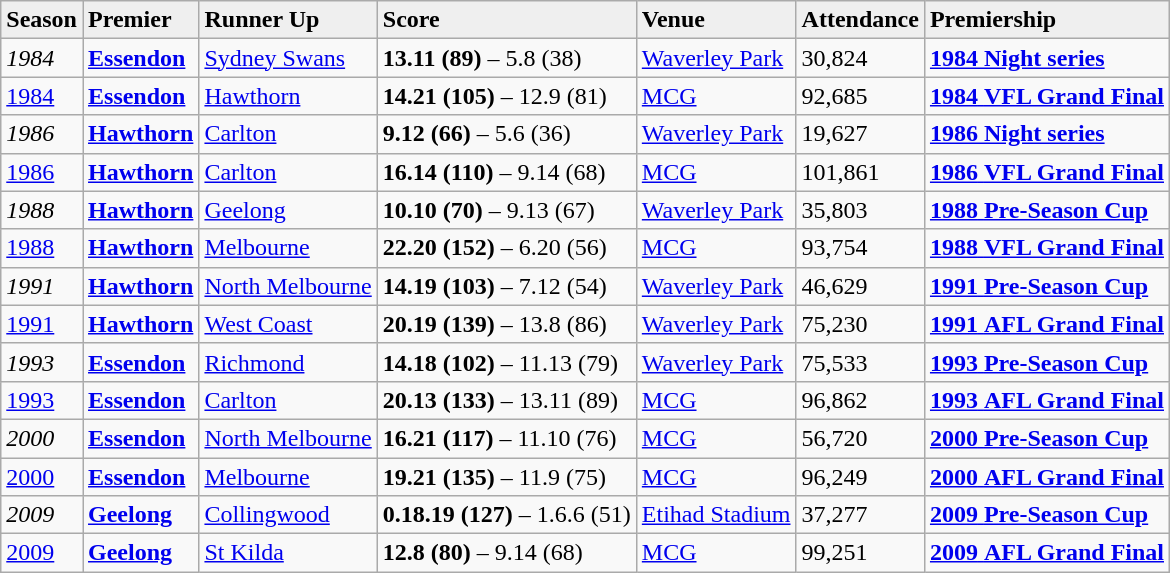<table class="wikitable sortable">
<tr style="background:#efefef;">
<td><strong>Season</strong></td>
<td><strong>Premier</strong></td>
<td><strong>Runner Up</strong></td>
<td><strong>Score</strong></td>
<td><strong>Venue</strong></td>
<td><strong>Attendance</strong></td>
<td><strong>Premiership</strong></td>
</tr>
<tr>
<td><em>1984</em></td>
<td><strong><a href='#'>Essendon</a></strong></td>
<td><a href='#'>Sydney Swans</a></td>
<td><strong>13.11 (89)</strong> – 5.8 (38)</td>
<td><a href='#'>Waverley Park</a></td>
<td>30,824</td>
<td><strong><a href='#'>1984 Night series</a></strong></td>
</tr>
<tr>
<td><a href='#'>1984</a></td>
<td><strong><a href='#'>Essendon</a></strong></td>
<td><a href='#'>Hawthorn</a></td>
<td><strong>14.21 (105)</strong> – 12.9 (81)</td>
<td><a href='#'>MCG</a></td>
<td>92,685</td>
<td><a href='#'><strong>1984</strong> <strong>VFL Grand Final</strong></a></td>
</tr>
<tr>
<td><em>1986</em></td>
<td><strong><a href='#'>Hawthorn</a></strong></td>
<td><a href='#'>Carlton</a></td>
<td><strong>9.12 (66)</strong> – 5.6 (36)</td>
<td><a href='#'>Waverley Park</a></td>
<td>19,627</td>
<td><strong><a href='#'>1986 Night series</a></strong></td>
</tr>
<tr>
<td><a href='#'>1986</a></td>
<td><strong><a href='#'>Hawthorn</a></strong></td>
<td><a href='#'>Carlton</a></td>
<td><strong>16.14 (110)</strong> – 9.14 (68)</td>
<td><a href='#'>MCG</a></td>
<td>101,861</td>
<td><a href='#'><strong>1986</strong> <strong>VFL Grand Final</strong></a></td>
</tr>
<tr>
<td><em>1988</em></td>
<td><strong><a href='#'>Hawthorn</a></strong></td>
<td><a href='#'>Geelong</a></td>
<td><strong>10.10 (70)</strong> – 9.13 (67)</td>
<td><a href='#'>Waverley Park</a></td>
<td>35,803</td>
<td><a href='#'><strong>1988</strong> <strong>Pre-Season Cup</strong></a></td>
</tr>
<tr>
<td><a href='#'>1988</a></td>
<td><strong><a href='#'>Hawthorn</a></strong></td>
<td><a href='#'>Melbourne</a></td>
<td><strong>22.20 (152)</strong> – 6.20 (56)</td>
<td><a href='#'>MCG</a></td>
<td>93,754</td>
<td><a href='#'><strong>1988</strong> <strong>VFL Grand Final</strong></a></td>
</tr>
<tr>
<td><em>1991</em></td>
<td><strong><a href='#'>Hawthorn</a></strong></td>
<td><a href='#'>North Melbourne</a></td>
<td><strong>14.19 (103)</strong> – 7.12 (54)</td>
<td><a href='#'>Waverley Park</a></td>
<td>46,629</td>
<td><a href='#'><strong>1991</strong> <strong>Pre-Season Cup</strong></a></td>
</tr>
<tr>
<td><a href='#'>1991</a></td>
<td><strong><a href='#'>Hawthorn</a></strong></td>
<td><a href='#'>West Coast</a></td>
<td><strong>20.19 (139)</strong> – 13.8 (86)</td>
<td><a href='#'>Waverley Park</a></td>
<td>75,230</td>
<td><a href='#'><strong>1991</strong> <strong>AFL Grand Final</strong></a></td>
</tr>
<tr>
<td><em>1993</em></td>
<td><strong><a href='#'>Essendon</a></strong></td>
<td><a href='#'>Richmond</a></td>
<td><strong>14.18 (102)</strong> – 11.13 (79)</td>
<td><a href='#'>Waverley Park</a></td>
<td>75,533</td>
<td><a href='#'><strong>1993</strong> <strong>Pre-Season Cup</strong></a></td>
</tr>
<tr>
<td><a href='#'>1993</a></td>
<td><strong><a href='#'>Essendon</a></strong></td>
<td><a href='#'>Carlton</a></td>
<td><strong>20.13 (133)</strong> – 13.11 (89)</td>
<td><a href='#'>MCG</a></td>
<td>96,862</td>
<td><a href='#'><strong>1993</strong> <strong>AFL Grand Final</strong></a></td>
</tr>
<tr>
<td><em>2000</em></td>
<td><strong><a href='#'>Essendon</a></strong></td>
<td><a href='#'>North Melbourne</a></td>
<td><strong>16.21 (117)</strong> – 11.10 (76)</td>
<td><a href='#'>MCG</a></td>
<td>56,720</td>
<td><a href='#'><strong>2000</strong> <strong>Pre-Season Cup</strong></a></td>
</tr>
<tr>
<td><a href='#'>2000</a></td>
<td><strong><a href='#'>Essendon</a></strong></td>
<td><a href='#'>Melbourne</a></td>
<td><strong>19.21 (135)</strong> – 11.9 (75)</td>
<td><a href='#'>MCG</a></td>
<td>96,249</td>
<td><a href='#'><strong>2000</strong> <strong>AFL Grand Final</strong></a></td>
</tr>
<tr>
<td><em>2009</em></td>
<td><strong><a href='#'>Geelong</a></strong></td>
<td><a href='#'>Collingwood</a></td>
<td><strong>0.18.19 (127)</strong> – 1.6.6 (51)</td>
<td><a href='#'>Etihad Stadium</a></td>
<td>37,277</td>
<td><a href='#'><strong>2009</strong> <strong>Pre-Season Cup</strong></a></td>
</tr>
<tr>
<td><a href='#'>2009</a></td>
<td><strong><a href='#'>Geelong</a></strong></td>
<td><a href='#'>St Kilda</a></td>
<td><strong>12.8 (80)</strong> – 9.14 (68)</td>
<td><a href='#'>MCG</a></td>
<td>99,251</td>
<td><a href='#'><strong>2009</strong> <strong>AFL Grand Final</strong></a></td>
</tr>
</table>
